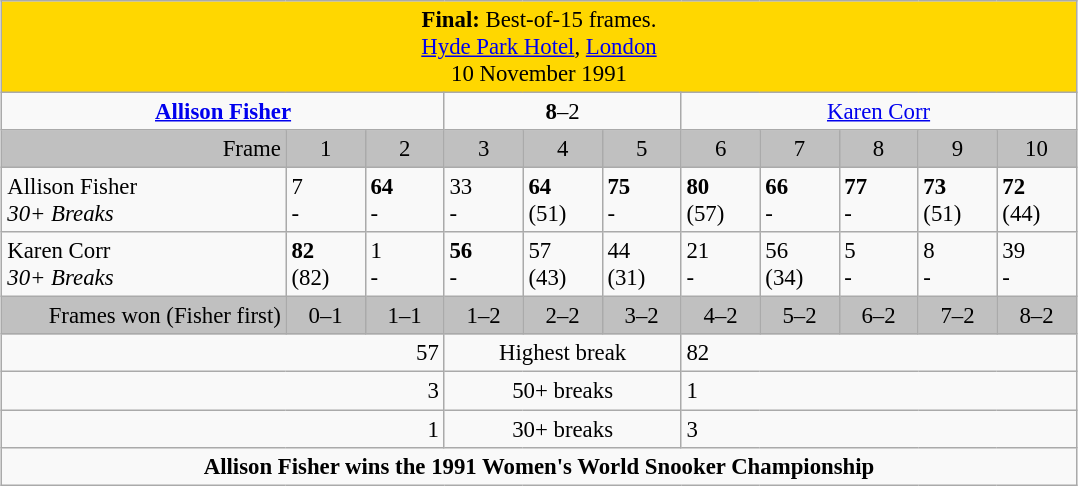<table class="wikitable"  style="font-size: 95%; margin: 1em auto 1em auto;">
<tr>
<td colspan=11 align="center" bgcolor="#ffd700"><strong>Final:</strong> Best-of-15 frames.<br><a href='#'>Hyde Park Hotel</a>, <a href='#'>London</a><br>10 November 1991</td>
</tr>
<tr>
<td colspan=3 align="center"><strong><a href='#'>Allison Fisher</a></strong> <br> </td>
<td colspan=3 align="center"><strong>8</strong>–2</td>
<td colspan=5 align="center"><a href='#'>Karen Corr</a> <br> </td>
</tr>
<tr>
<td style="width: 12em;; background: silver;" align="right">Frame</td>
<td style="width: 3em; background: silver;" align="center">1</td>
<td style="width: 3em; background: silver;" align="center">2</td>
<td style="width: 3em; background: silver;" align="center">3</td>
<td style="width: 3em; background: silver;" align="center">4</td>
<td style="width: 3em; background: silver;" align="center">5</td>
<td style="width: 3em; background: silver;" align="center">6</td>
<td style="width: 3em; background: silver;" align="center">7</td>
<td style="width: 3em; background: silver;" align="center">8</td>
<td style="width: 3em; background: silver;" align="center">9</td>
<td style="width: 3em; background: silver;" align="center">10</td>
</tr>
<tr>
<td>Allison Fisher<br> <em>30+ Breaks</em></td>
<td>7<br>-</td>
<td><strong>64</strong><br>-</td>
<td>33<br>-</td>
<td><strong>64</strong><br>(51)</td>
<td><strong>75</strong><br>-</td>
<td><strong>80</strong><br>(57)</td>
<td><strong>66</strong><br>-</td>
<td><strong>77</strong><br>-</td>
<td><strong>73</strong><br>(51)</td>
<td><strong>72</strong><br>(44)</td>
</tr>
<tr>
<td>Karen Corr<br>  <em>30+ Breaks</em></td>
<td><strong>82</strong><br>(82)</td>
<td>1<br>-</td>
<td><strong>56</strong><br>-</td>
<td>57<br>(43)</td>
<td>44<br>(31)</td>
<td>21<br>-</td>
<td>56<br>(34)</td>
<td>5<br>-</td>
<td>8<br>-</td>
<td>39<br>-</td>
</tr>
<tr>
<td style="background: silver;" align="right">Frames won (Fisher first)</td>
<td style="background: silver;" align="center">0–1</td>
<td style="background: silver;" align="center">1–1</td>
<td style="background: silver;" align="center">1–2</td>
<td style="background: silver;" align="center">2–2</td>
<td style="background: silver;" align="center">3–2</td>
<td style="background: silver;" align="center">4–2</td>
<td style="background: silver;" align="center">5–2</td>
<td style="background: silver;" align="center">6–2</td>
<td style="background: silver;" align="center">7–2</td>
<td style="background: silver;" align="center">8–2</td>
</tr>
<tr>
<td colspan=3 align="right">57</td>
<td colspan=3 align="center">Highest break</td>
<td colspan=5 align="left">82</td>
</tr>
<tr>
<td colspan=3 align="right">3</td>
<td colspan=3 align="center">50+ breaks</td>
<td colspan=5 align="left">1</td>
</tr>
<tr>
<td colspan=3 align="right">1</td>
<td colspan=3 align="center">30+ breaks</td>
<td colspan=5 align="left">3</td>
</tr>
<tr>
<td colspan=11 align="center"><strong>Allison Fisher wins the 1991 Women's World Snooker Championship</strong></td>
</tr>
</table>
